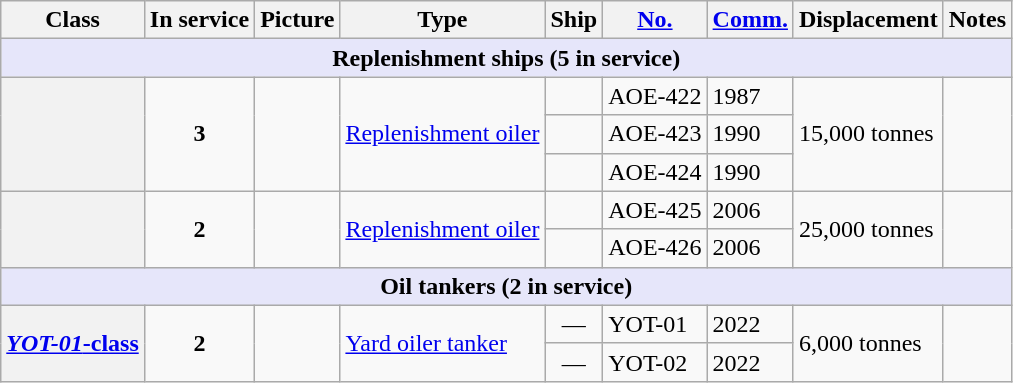<table class="wikitable">
<tr>
<th>Class</th>
<th>In service</th>
<th>Picture</th>
<th>Type</th>
<th>Ship</th>
<th><a href='#'>No.</a></th>
<th><a href='#'>Comm.</a></th>
<th>Displacement</th>
<th>Notes</th>
</tr>
<tr>
<th colspan="9" style="background: lavender;"><strong>Replenishment ships (5 in service)</strong></th>
</tr>
<tr>
<th rowspan="3" style="text-align: left;"></th>
<td rowspan="3" style="text-align: center;"><strong>3</strong></td>
<td rowspan="3"></td>
<td rowspan="3"><a href='#'>Replenishment oiler</a></td>
<td></td>
<td>AOE-422</td>
<td>1987</td>
<td rowspan="3">15,000 tonnes</td>
<td rowspan="3"></td>
</tr>
<tr>
<td></td>
<td>AOE-423</td>
<td>1990</td>
</tr>
<tr>
<td></td>
<td>AOE-424</td>
<td>1990</td>
</tr>
<tr>
<th rowspan="2" style="text-align: left;"></th>
<td rowspan="2" style="text-align: center;"><strong>2</strong></td>
<td rowspan="2"></td>
<td rowspan="2"><a href='#'>Replenishment oiler</a></td>
<td></td>
<td>AOE-425</td>
<td>2006</td>
<td rowspan="2">25,000 tonnes</td>
<td rowspan="2"></td>
</tr>
<tr>
<td></td>
<td>AOE-426</td>
<td>2006</td>
</tr>
<tr>
<th colspan="9" style="background: lavender;">Oil tankers (2 in service)</th>
</tr>
<tr>
<th rowspan="2" style="text-align: left;"><a href='#'><em>YOT-01</em>-class</a></th>
<td rowspan="2" style="text-align: center;"><strong>2</strong></td>
<td rowspan="2"></td>
<td rowspan="2"><a href='#'>Yard oiler tanker</a></td>
<td style="text-align: center;">—</td>
<td>YOT-01</td>
<td>2022</td>
<td rowspan="2">6,000 tonnes</td>
<td rowspan="2"></td>
</tr>
<tr>
<td style="text-align: center;">—</td>
<td>YOT-02</td>
<td>2022</td>
</tr>
</table>
